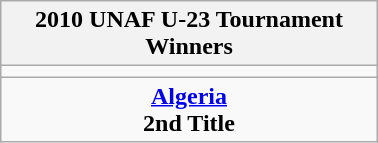<table class="wikitable" style="text-align: center; margin: 0 auto; width: 20%">
<tr>
<th>2010 UNAF U-23 Tournament Winners</th>
</tr>
<tr>
<td></td>
</tr>
<tr>
<td><strong><a href='#'>Algeria</a></strong><br><strong>2nd Title</strong></td>
</tr>
</table>
